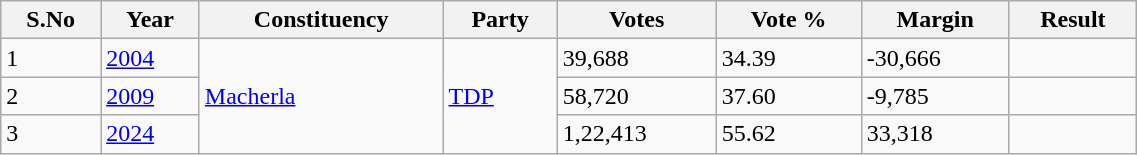<table class="wikitable sortable"  width="60%">
<tr>
<th>S.No</th>
<th>Year</th>
<th>Constituency</th>
<th>Party</th>
<th>Votes</th>
<th>Vote %</th>
<th>Margin</th>
<th>Result</th>
</tr>
<tr>
<td>1</td>
<td><a href='#'>2004</a></td>
<td rowspan=3><a href='#'>Macherla</a></td>
<td rowspan=3><a href='#'>TDP</a></td>
<td>39,688</td>
<td>34.39</td>
<td>-30,666</td>
<td></td>
</tr>
<tr>
<td>2</td>
<td><a href='#'>2009</a></td>
<td>58,720</td>
<td>37.60</td>
<td>-9,785</td>
<td></td>
</tr>
<tr>
<td>3</td>
<td><a href='#'>2024</a></td>
<td>1,22,413</td>
<td>55.62</td>
<td>33,318</td>
<td></td>
</tr>
</table>
